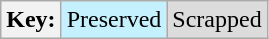<table class="wikitable">
<tr>
<th>Key:</th>
<td bgcolor=#C5F1FF>Preserved</td>
<td bgcolor=#DCDCDC>Scrapped</td>
</tr>
</table>
